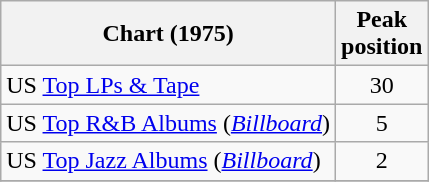<table class="wikitable">
<tr>
<th>Chart (1975)</th>
<th>Peak<br>position</th>
</tr>
<tr>
<td>US <a href='#'>Top LPs & Tape</a></td>
<td align="center">30</td>
</tr>
<tr>
<td>US <a href='#'>Top R&B Albums</a> (<em><a href='#'>Billboard</a></em>)</td>
<td align="center">5</td>
</tr>
<tr>
<td>US <a href='#'>Top Jazz Albums</a> (<em><a href='#'>Billboard</a></em>)</td>
<td align="center">2</td>
</tr>
<tr>
</tr>
</table>
